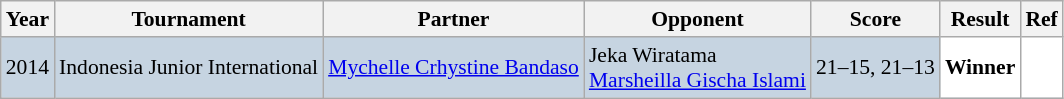<table class="sortable wikitable" style="font-size: 90%">
<tr>
<th>Year</th>
<th>Tournament</th>
<th>Partner</th>
<th>Opponent</th>
<th>Score</th>
<th>Result</th>
<th>Ref</th>
</tr>
<tr style="background:#C6D4E1">
<td align="center">2014</td>
<td align="left">Indonesia Junior International</td>
<td align="left"> <a href='#'>Mychelle Crhystine Bandaso</a></td>
<td align="left"> Jeka Wiratama <br> <a href='#'>Marsheilla Gischa Islami</a></td>
<td align="left">21–15, 21–13</td>
<td style="text-align:left; background:white"> <strong>Winner</strong></td>
<td style="text-align:center; background:white"></td>
</tr>
</table>
